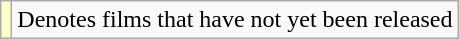<table class="wikitable">
<tr>
<td style="background:#FFFFCC;"></td>
<td>Denotes films that have not yet been released</td>
</tr>
</table>
